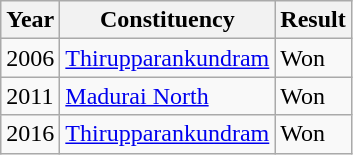<table class="wikitable">
<tr>
<th>Year</th>
<th>Constituency</th>
<th>Result</th>
</tr>
<tr>
<td>2006</td>
<td><a href='#'>Thirupparankundram</a></td>
<td>Won</td>
</tr>
<tr>
<td>2011</td>
<td><a href='#'>Madurai North</a></td>
<td>Won</td>
</tr>
<tr>
<td>2016</td>
<td><a href='#'>Thirupparankundram</a></td>
<td>Won</td>
</tr>
</table>
